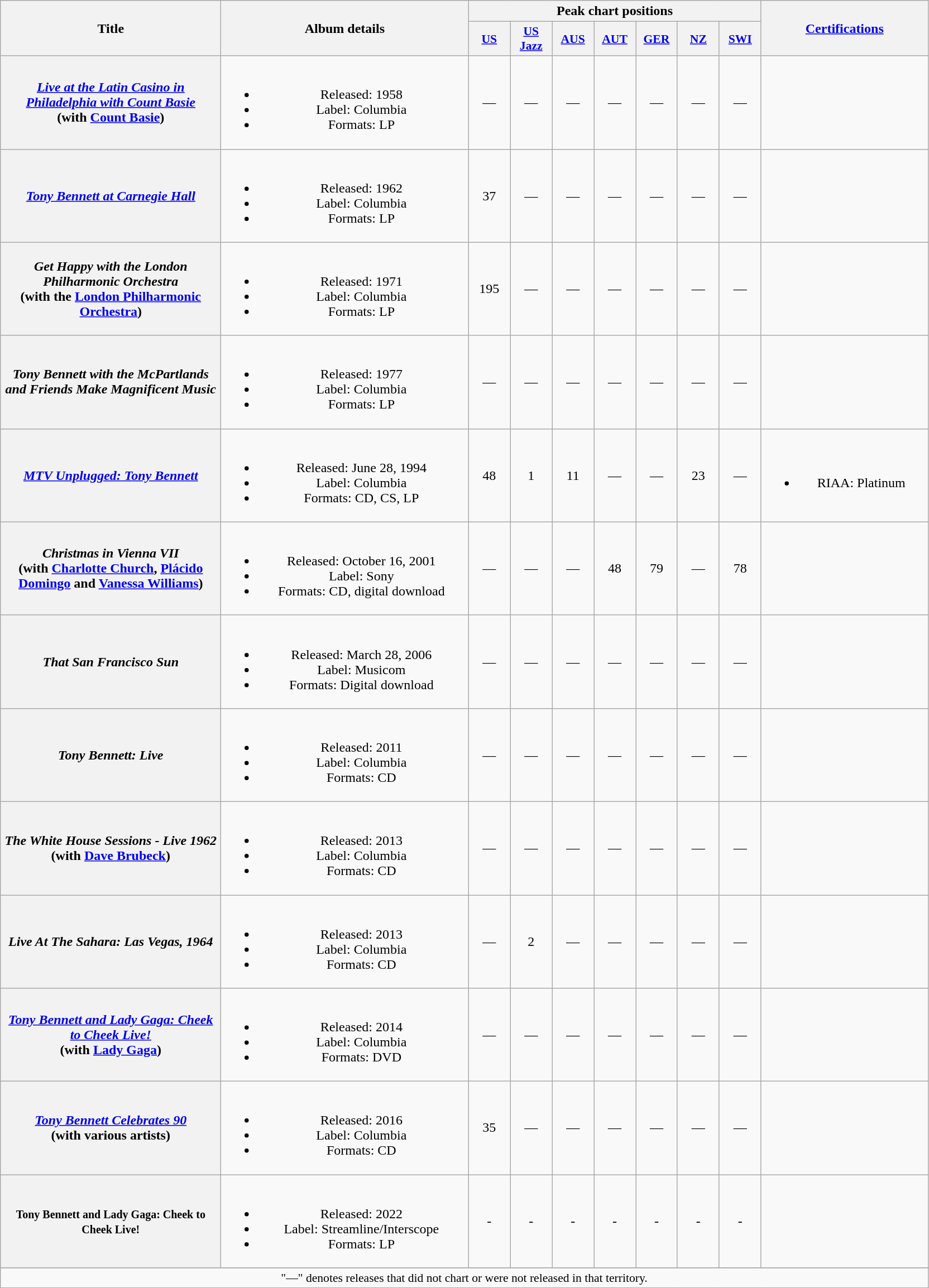<table class="wikitable plainrowheaders" style="text-align:center;">
<tr>
<th scope="col" rowspan="2" style="width:16em;">Title</th>
<th scope="col" rowspan="2" style="width:18em;">Album details</th>
<th scope="col" colspan="7">Peak chart positions</th>
<th scope="col" rowspan="2" style="width:12em;"><a href='#'>Certifications</a></th>
</tr>
<tr>
<th scope="col" style="width:3em;font-size:90%;"><a href='#'>US</a><br></th>
<th scope="col" style="width:3em;font-size:90%;"><a href='#'>US<br>Jazz</a><br></th>
<th scope="col" style="width:3em;font-size:90%;"><a href='#'>AUS</a><br></th>
<th scope="col" style="width:3em;font-size:90%;"><a href='#'>AUT</a><br></th>
<th scope="col" style="width:3em;font-size:90%;"><a href='#'>GER</a><br></th>
<th scope="col" style="width:3em;font-size:90%;"><a href='#'>NZ</a><br></th>
<th scope="col" style="width:3em;font-size:90%;"><a href='#'>SWI</a><br></th>
</tr>
<tr>
<th scope="row"><em><a href='#'>Live at the Latin Casino in Philadelphia with Count Basie</a></em><br><span>(with <a href='#'>Count Basie</a>)</span></th>
<td><br><ul><li>Released: 1958</li><li>Label: Columbia</li><li>Formats: LP</li></ul></td>
<td>—</td>
<td>—</td>
<td>—</td>
<td>—</td>
<td>—</td>
<td>—</td>
<td>—</td>
<td></td>
</tr>
<tr>
<th scope="row"><em><a href='#'>Tony Bennett at Carnegie Hall</a></em></th>
<td><br><ul><li>Released: 1962</li><li>Label: Columbia</li><li>Formats: LP</li></ul></td>
<td>37</td>
<td>—</td>
<td>—</td>
<td>—</td>
<td>—</td>
<td>—</td>
<td>—</td>
<td></td>
</tr>
<tr>
<th scope="row"><em>Get Happy with the London Philharmonic Orchestra</em><br><span>(with the <a href='#'>London Philharmonic Orchestra</a>)</span></th>
<td><br><ul><li>Released: 1971</li><li>Label: Columbia</li><li>Formats: LP</li></ul></td>
<td>195</td>
<td>—</td>
<td>—</td>
<td>—</td>
<td>—</td>
<td>—</td>
<td>—</td>
<td></td>
</tr>
<tr>
<th scope="row"><em>Tony Bennett with the McPartlands and Friends Make Magnificent Music</em></th>
<td><br><ul><li>Released: 1977</li><li>Label: Columbia</li><li>Formats: LP</li></ul></td>
<td>—</td>
<td>—</td>
<td>—</td>
<td>—</td>
<td>—</td>
<td>—</td>
<td>—</td>
<td></td>
</tr>
<tr>
<th scope="row"><em><a href='#'>MTV Unplugged: Tony Bennett</a></em></th>
<td><br><ul><li>Released: June 28, 1994</li><li>Label: Columbia</li><li>Formats: CD, CS, LP</li></ul></td>
<td>48</td>
<td>1</td>
<td>11</td>
<td>—</td>
<td>—</td>
<td>23</td>
<td>—</td>
<td><br><ul><li>RIAA: Platinum</li></ul></td>
</tr>
<tr>
<th scope="row"><em>Christmas in Vienna VII</em><br><span>(with <a href='#'>Charlotte Church</a>, <a href='#'>Plácido Domingo</a> and <a href='#'>Vanessa Williams</a>)</span></th>
<td><br><ul><li>Released: October 16, 2001</li><li>Label: Sony</li><li>Formats: CD, digital download</li></ul></td>
<td>—</td>
<td>—</td>
<td>—</td>
<td>48</td>
<td>79</td>
<td>—</td>
<td>78</td>
<td></td>
</tr>
<tr>
<th scope="row"><em>That San Francisco Sun</em></th>
<td><br><ul><li>Released: March 28, 2006</li><li>Label: Musicom</li><li>Formats: Digital download</li></ul></td>
<td>—</td>
<td>—</td>
<td>—</td>
<td>—</td>
<td>—</td>
<td>—</td>
<td>—</td>
<td></td>
</tr>
<tr>
<th scope="row"><em>Tony Bennett: Live</em></th>
<td><br><ul><li>Released: 2011</li><li>Label: Columbia</li><li>Formats: CD</li></ul></td>
<td>—</td>
<td>—</td>
<td>—</td>
<td>—</td>
<td>—</td>
<td>—</td>
<td>—</td>
<td></td>
</tr>
<tr>
<th scope="row"><em>The White House Sessions - Live 1962</em><br><span>(with <a href='#'>Dave Brubeck</a>)</span></th>
<td><br><ul><li>Released: 2013</li><li>Label: Columbia</li><li>Formats: CD</li></ul></td>
<td>—</td>
<td>—</td>
<td>—</td>
<td>—</td>
<td>—</td>
<td>—</td>
<td>—</td>
<td></td>
</tr>
<tr>
<th scope="row"><em>Live At The Sahara: Las Vegas, 1964</em></th>
<td><br><ul><li>Released: 2013</li><li>Label: Columbia</li><li>Formats: CD</li></ul></td>
<td>—</td>
<td>2</td>
<td>—</td>
<td>—</td>
<td>—</td>
<td>—</td>
<td>—</td>
<td></td>
</tr>
<tr>
<th scope="row"><em><a href='#'>Tony Bennett and Lady Gaga: Cheek to Cheek Live!</a></em><br><span>(with <a href='#'>Lady Gaga</a>)</span></th>
<td><br><ul><li>Released: 2014</li><li>Label: Columbia</li><li>Formats: DVD</li></ul></td>
<td>—</td>
<td>—</td>
<td>—</td>
<td>—</td>
<td>—</td>
<td>—</td>
<td>—</td>
<td></td>
</tr>
<tr>
<th scope="row"><em><a href='#'>Tony Bennett Celebrates 90</a></em> <br><span>(with various artists)</span></th>
<td><br><ul><li>Released: 2016</li><li>Label: Columbia</li><li>Formats: CD</li></ul></td>
<td>35</td>
<td>—</td>
<td>—</td>
<td>—</td>
<td>—</td>
<td>—</td>
<td>—</td>
<td></td>
</tr>
<tr>
<th><strong><small>Tony Bennett and Lady Gaga: Cheek to Cheek Live!</small></strong></th>
<td><br><ul><li>Released: 2022</li><li>Label: Streamline/Interscope</li><li>Formats: LP</li></ul></td>
<td>-</td>
<td>-</td>
<td>-</td>
<td>-</td>
<td>-</td>
<td>-</td>
<td>-</td>
<td></td>
</tr>
<tr>
</tr>
<tr>
<td colspan="10" style="font-size:90%">"—" denotes releases that did not chart or were not released in that territory.</td>
</tr>
</table>
